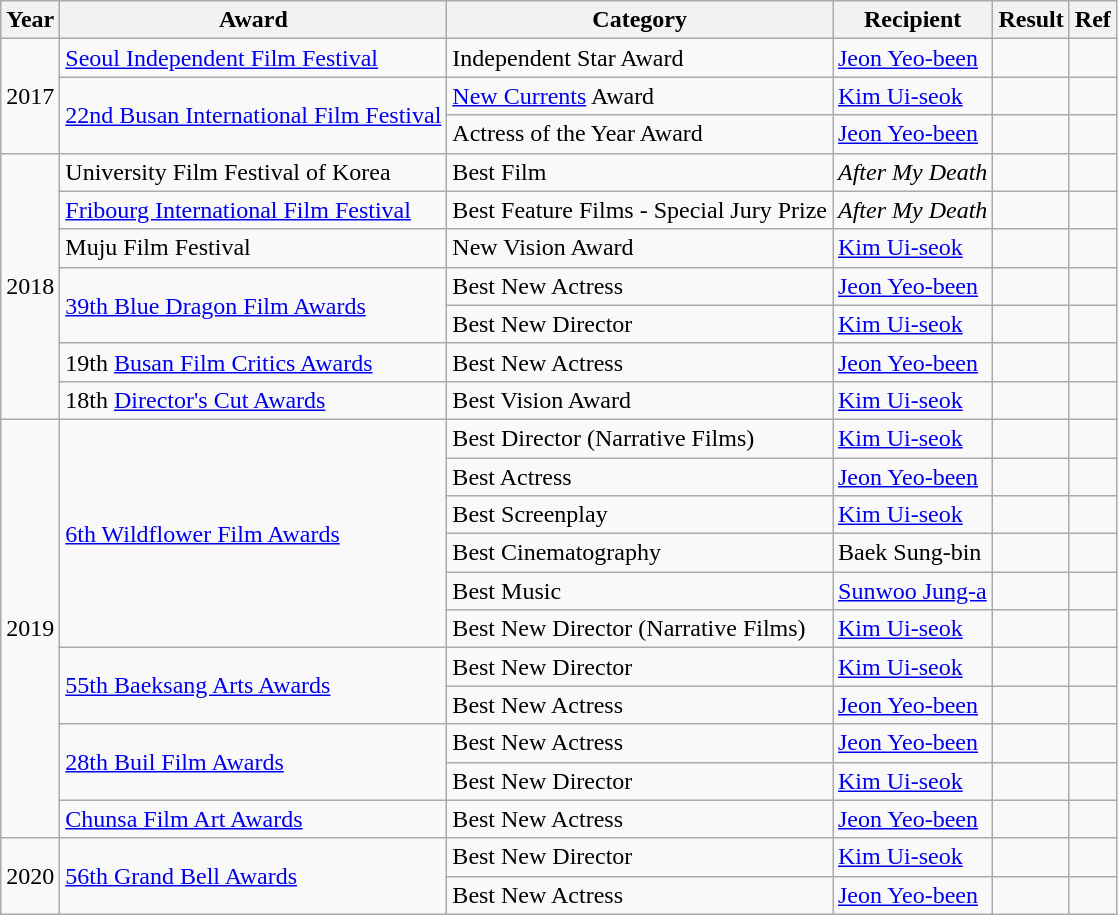<table class="wikitable">
<tr>
<th>Year</th>
<th>Award</th>
<th>Category</th>
<th>Recipient</th>
<th>Result</th>
<th>Ref</th>
</tr>
<tr>
<td rowspan=3>2017</td>
<td><a href='#'>Seoul Independent Film Festival</a></td>
<td>Independent Star Award</td>
<td><a href='#'>Jeon Yeo-been</a></td>
<td></td>
<td></td>
</tr>
<tr>
<td rowspan=2><a href='#'>22nd Busan International Film Festival</a></td>
<td><a href='#'>New Currents</a> Award</td>
<td><a href='#'>Kim Ui-seok</a></td>
<td></td>
<td></td>
</tr>
<tr>
<td>Actress of the Year Award</td>
<td><a href='#'>Jeon Yeo-been</a></td>
<td></td>
<td></td>
</tr>
<tr>
<td rowspan=7>2018</td>
<td>University Film Festival of Korea</td>
<td>Best Film</td>
<td><em>After My Death</em></td>
<td></td>
<td></td>
</tr>
<tr>
<td><a href='#'>Fribourg International Film Festival</a></td>
<td>Best Feature Films - Special Jury Prize</td>
<td><em>After My Death</em></td>
<td></td>
<td></td>
</tr>
<tr>
<td>Muju Film Festival</td>
<td>New Vision Award</td>
<td><a href='#'>Kim Ui-seok</a></td>
<td></td>
<td></td>
</tr>
<tr>
<td rowspan=2><a href='#'>39th Blue Dragon Film Awards</a></td>
<td>Best New Actress</td>
<td><a href='#'>Jeon Yeo-been</a></td>
<td></td>
<td></td>
</tr>
<tr>
<td>Best New Director</td>
<td><a href='#'>Kim Ui-seok</a></td>
<td></td>
<td></td>
</tr>
<tr>
<td>19th <a href='#'>Busan Film Critics Awards</a></td>
<td>Best New Actress</td>
<td><a href='#'>Jeon Yeo-been</a></td>
<td></td>
<td></td>
</tr>
<tr>
<td>18th <a href='#'>Director's Cut Awards</a></td>
<td>Best Vision Award</td>
<td><a href='#'>Kim Ui-seok</a></td>
<td></td>
<td></td>
</tr>
<tr>
<td rowspan=11>2019</td>
<td rowspan=6><a href='#'>6th Wildflower Film Awards</a></td>
<td>Best Director (Narrative Films)</td>
<td><a href='#'>Kim Ui-seok</a></td>
<td></td>
<td></td>
</tr>
<tr>
<td>Best Actress</td>
<td><a href='#'>Jeon Yeo-been</a></td>
<td></td>
<td></td>
</tr>
<tr>
<td>Best Screenplay</td>
<td><a href='#'>Kim Ui-seok</a></td>
<td></td>
<td></td>
</tr>
<tr>
<td>Best Cinematography</td>
<td>Baek Sung-bin</td>
<td></td>
<td></td>
</tr>
<tr>
<td>Best Music</td>
<td><a href='#'>Sunwoo Jung-a</a></td>
<td></td>
<td></td>
</tr>
<tr>
<td>Best New Director (Narrative Films)</td>
<td><a href='#'>Kim Ui-seok</a></td>
<td></td>
<td></td>
</tr>
<tr>
<td rowspan=2><a href='#'>55th Baeksang Arts Awards</a></td>
<td>Best New Director</td>
<td><a href='#'>Kim Ui-seok</a></td>
<td></td>
<td></td>
</tr>
<tr>
<td>Best New Actress</td>
<td><a href='#'>Jeon Yeo-been</a></td>
<td></td>
<td></td>
</tr>
<tr>
<td rowspan=2><a href='#'>28th Buil Film Awards</a></td>
<td>Best New Actress</td>
<td><a href='#'>Jeon Yeo-been</a></td>
<td></td>
<td></td>
</tr>
<tr>
<td>Best New Director</td>
<td><a href='#'>Kim Ui-seok</a></td>
<td></td>
<td></td>
</tr>
<tr>
<td><a href='#'>Chunsa Film Art Awards</a></td>
<td>Best New Actress</td>
<td><a href='#'>Jeon Yeo-been</a></td>
<td></td>
<td></td>
</tr>
<tr>
<td rowspan="2">2020</td>
<td rowspan="2"><a href='#'>56th Grand Bell Awards</a></td>
<td>Best New Director</td>
<td><a href='#'>Kim Ui-seok</a></td>
<td></td>
<td></td>
</tr>
<tr>
<td>Best New Actress</td>
<td><a href='#'>Jeon Yeo-been</a></td>
<td></td>
<td></td>
</tr>
</table>
